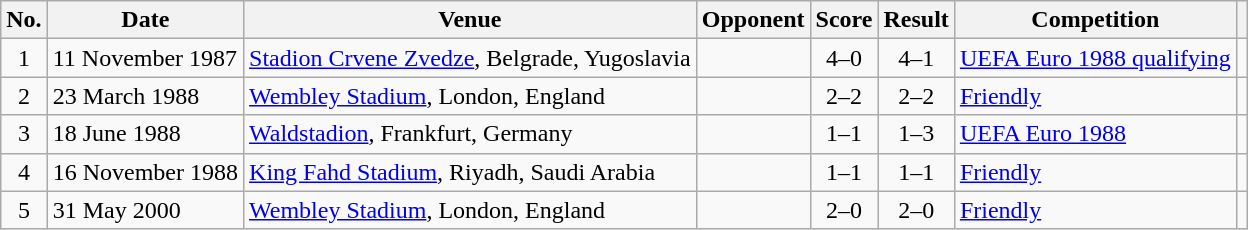<table class="wikitable sortable">
<tr>
<th scope="col">No.</th>
<th scope="col">Date</th>
<th scope="col">Venue</th>
<th scope="col">Opponent</th>
<th scope="col">Score</th>
<th scope="col">Result</th>
<th scope="col">Competition</th>
<th scope="col" class="unsortable"></th>
</tr>
<tr>
<td scope="row" align="center">1</td>
<td>11 November 1987</td>
<td><a href='#'>Stadion Crvene Zvedze</a>, Belgrade, Yugoslavia</td>
<td></td>
<td align="center">4–0</td>
<td align="center">4–1</td>
<td><a href='#'>UEFA Euro 1988 qualifying</a></td>
<td align="center"></td>
</tr>
<tr>
<td scope="row" align="center">2</td>
<td>23 March 1988</td>
<td><a href='#'>Wembley Stadium</a>, London, England</td>
<td></td>
<td align="center">2–2</td>
<td align="center">2–2</td>
<td><a href='#'>Friendly</a></td>
<td align="center"></td>
</tr>
<tr>
<td scope="row" align="center">3</td>
<td>18 June 1988</td>
<td><a href='#'>Waldstadion</a>, Frankfurt, Germany</td>
<td></td>
<td align="center">1–1</td>
<td align="center">1–3</td>
<td><a href='#'>UEFA Euro 1988</a></td>
<td align="center"></td>
</tr>
<tr>
<td scope="row" align="center">4</td>
<td>16 November 1988</td>
<td><a href='#'>King Fahd Stadium</a>, Riyadh, Saudi Arabia</td>
<td></td>
<td align="center">1–1</td>
<td align="center">1–1</td>
<td><a href='#'>Friendly</a></td>
<td align="center"></td>
</tr>
<tr>
<td scope="row" align="center">5</td>
<td>31 May 2000</td>
<td><a href='#'>Wembley Stadium</a>, London, England</td>
<td></td>
<td align="center">2–0</td>
<td align="center">2–0</td>
<td><a href='#'>Friendly</a></td>
<td align="center"></td>
</tr>
</table>
